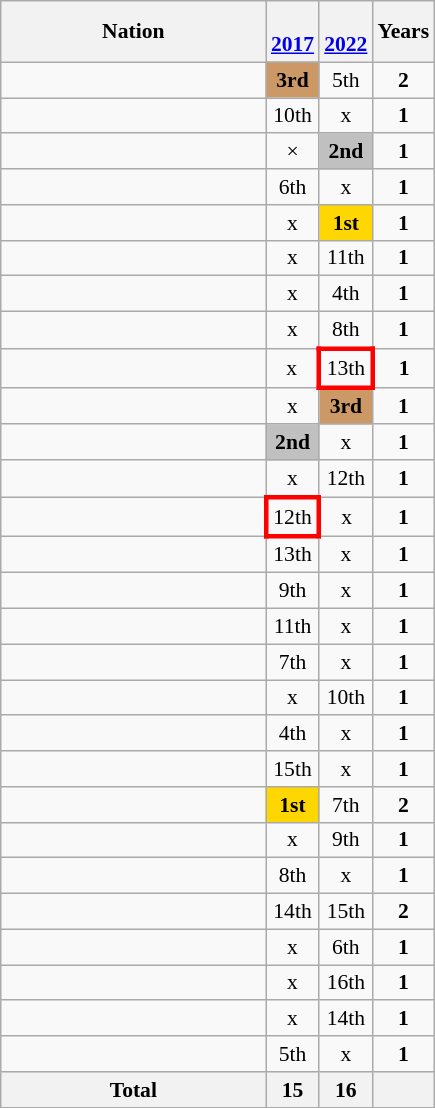<table class="wikitable" style="text-align:center; font-size:90%">
<tr>
<th width=170>Nation</th>
<th><br><a href='#'>2017</a></th>
<th><br><a href='#'>2022</a></th>
<th>Years</th>
</tr>
<tr>
<td align=left></td>
<td bgcolor=#cc9966><strong>3rd</strong></td>
<td>5th</td>
<td><strong>2</strong></td>
</tr>
<tr>
<td align=left></td>
<td>10th</td>
<td>x</td>
<td><strong>1</strong></td>
</tr>
<tr>
<td align=left></td>
<td>×</td>
<td bgcolor=silver><strong>2nd</strong></td>
<td><strong>1</strong></td>
</tr>
<tr>
<td align=left></td>
<td>6th</td>
<td>x</td>
<td><strong>1</strong></td>
</tr>
<tr>
<td align=left></td>
<td>x</td>
<td bgcolor=gold><strong>1st</strong></td>
<td><strong>1</strong></td>
</tr>
<tr>
<td align=left></td>
<td>x</td>
<td>11th</td>
<td><strong>1</strong></td>
</tr>
<tr>
<td align=left></td>
<td>x</td>
<td>4th</td>
<td><strong>1</strong></td>
</tr>
<tr>
<td align=left></td>
<td>x</td>
<td>8th</td>
<td><strong>1</strong></td>
</tr>
<tr>
<td align=left></td>
<td>x</td>
<td style="border:3px solid red">13th</td>
<td><strong>1</strong></td>
</tr>
<tr>
<td align=left></td>
<td>x</td>
<td bgcolor=#cc9966><strong>3rd</strong></td>
<td><strong>1</strong></td>
</tr>
<tr>
<td align=left></td>
<td bgcolor=silver><strong>2nd</strong></td>
<td>x</td>
<td><strong>1</strong></td>
</tr>
<tr>
<td align=left></td>
<td>x</td>
<td>12th</td>
<td><strong>1</strong></td>
</tr>
<tr>
<td align=left></td>
<td style="border:3px solid red">12th</td>
<td>x</td>
<td><strong>1</strong></td>
</tr>
<tr>
<td align=left></td>
<td>13th</td>
<td>x</td>
<td><strong>1</strong></td>
</tr>
<tr>
<td align=left></td>
<td>9th</td>
<td>x</td>
<td><strong>1</strong></td>
</tr>
<tr>
<td align=left></td>
<td>11th</td>
<td>x</td>
<td><strong>1</strong></td>
</tr>
<tr>
<td align=left></td>
<td>7th</td>
<td>x</td>
<td><strong>1</strong></td>
</tr>
<tr>
<td align=left></td>
<td>x</td>
<td>10th</td>
<td><strong>1</strong></td>
</tr>
<tr>
<td align=left></td>
<td>4th</td>
<td>x</td>
<td><strong>1</strong></td>
</tr>
<tr>
<td align=left></td>
<td>15th</td>
<td>x</td>
<td><strong>1</strong></td>
</tr>
<tr>
<td align=left></td>
<td bgcolor=gold><strong>1st</strong></td>
<td>7th</td>
<td><strong>2</strong></td>
</tr>
<tr>
<td align=left></td>
<td>x</td>
<td>9th</td>
<td><strong>1</strong></td>
</tr>
<tr>
<td align=left></td>
<td>8th</td>
<td>x</td>
<td><strong>1</strong></td>
</tr>
<tr>
<td align=left></td>
<td>14th</td>
<td>15th</td>
<td><strong>2</strong></td>
</tr>
<tr>
<td align=left></td>
<td>x</td>
<td>6th</td>
<td><strong>1</strong></td>
</tr>
<tr>
<td align=left></td>
<td>x</td>
<td>16th</td>
<td><strong>1</strong></td>
</tr>
<tr>
<td align=left></td>
<td>x</td>
<td>14th</td>
<td><strong>1</strong></td>
</tr>
<tr>
<td align=left></td>
<td>5th</td>
<td>x</td>
<td><strong>1</strong></td>
</tr>
<tr>
<th>Total</th>
<th>15</th>
<th>16</th>
<th></th>
</tr>
</table>
